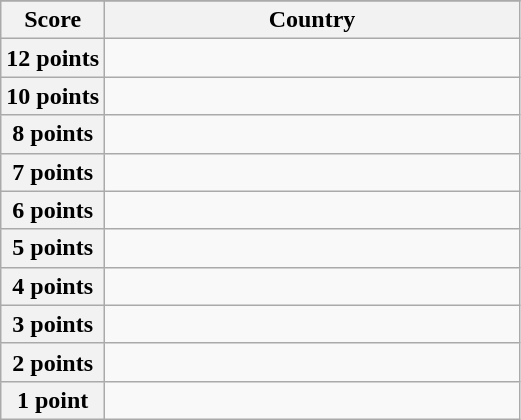<table class="wikitable">
<tr>
</tr>
<tr>
<th scope="col" width="20%">Score</th>
<th scope="col">Country</th>
</tr>
<tr>
<th scope="row">12 points</th>
<td></td>
</tr>
<tr>
<th scope="row">10 points</th>
<td></td>
</tr>
<tr>
<th scope="row">8 points</th>
<td></td>
</tr>
<tr>
<th scope="row">7 points</th>
<td></td>
</tr>
<tr>
<th scope="row">6 points</th>
<td></td>
</tr>
<tr>
<th scope="row">5 points</th>
<td></td>
</tr>
<tr>
<th scope="row">4 points</th>
<td></td>
</tr>
<tr>
<th scope="row">3 points</th>
<td></td>
</tr>
<tr>
<th scope="row">2 points</th>
<td></td>
</tr>
<tr>
<th scope="row">1 point</th>
<td></td>
</tr>
</table>
